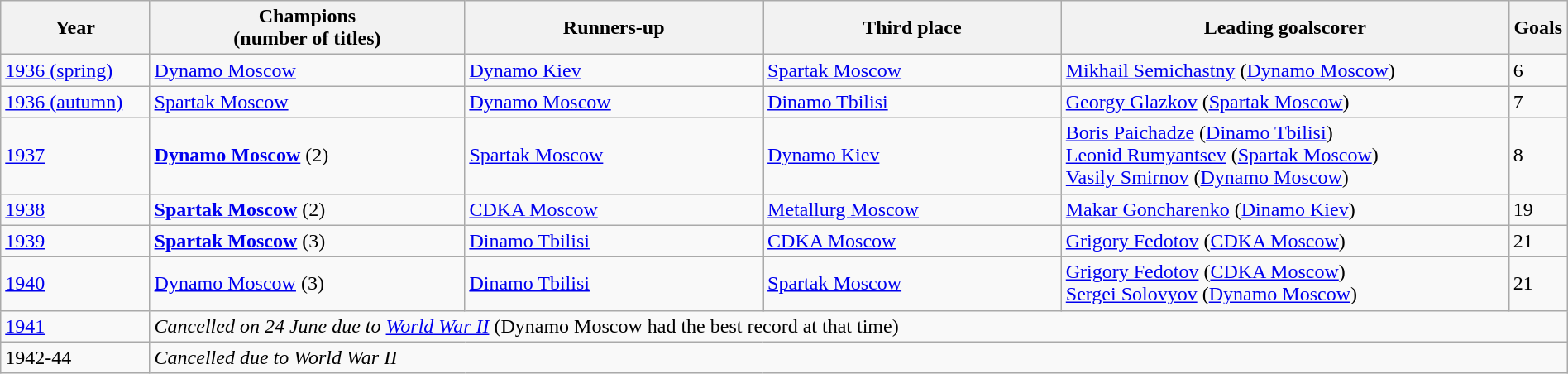<table class="wikitable" style="width:100%;">
<tr>
<th width=9%>Year</th>
<th width=19%>Champions<br>(number of titles)</th>
<th width=18%>Runners-up</th>
<th width=18%>Third place</th>
<th width=27%>Leading goalscorer</th>
<th width=1%>Goals</th>
</tr>
<tr>
<td><a href='#'>1936 (spring)</a></td>
<td><a href='#'>Dynamo Moscow</a></td>
<td><a href='#'>Dynamo Kiev</a></td>
<td><a href='#'>Spartak Moscow</a></td>
<td><a href='#'>Mikhail Semichastny</a> (<a href='#'>Dynamo Moscow</a>)</td>
<td>6</td>
</tr>
<tr>
<td><a href='#'>1936 (autumn)</a></td>
<td><a href='#'>Spartak Moscow</a></td>
<td><a href='#'>Dynamo Moscow</a></td>
<td><a href='#'>Dinamo Tbilisi</a></td>
<td><a href='#'>Georgy Glazkov</a> (<a href='#'>Spartak Moscow</a>)</td>
<td>7</td>
</tr>
<tr>
<td><a href='#'>1937</a></td>
<td><strong><a href='#'>Dynamo Moscow</a></strong> (2)</td>
<td><a href='#'>Spartak Moscow</a></td>
<td><a href='#'>Dynamo Kiev</a></td>
<td><a href='#'>Boris Paichadze</a> (<a href='#'>Dinamo Tbilisi</a>)<br><a href='#'>Leonid Rumyantsev</a> (<a href='#'>Spartak Moscow</a>)<br><a href='#'>Vasily Smirnov</a> (<a href='#'>Dynamo Moscow</a>)</td>
<td>8</td>
</tr>
<tr>
<td><a href='#'>1938</a></td>
<td><strong><a href='#'>Spartak Moscow</a></strong> (2)</td>
<td><a href='#'>CDKA Moscow</a></td>
<td><a href='#'>Metallurg Moscow</a></td>
<td><a href='#'>Makar Goncharenko</a> (<a href='#'>Dinamo Kiev</a>)</td>
<td>19</td>
</tr>
<tr>
<td><a href='#'>1939</a></td>
<td><strong><a href='#'>Spartak Moscow</a></strong> (3)</td>
<td><a href='#'>Dinamo Tbilisi</a></td>
<td><a href='#'>CDKA Moscow</a></td>
<td><a href='#'>Grigory Fedotov</a> (<a href='#'>CDKA Moscow</a>)</td>
<td>21</td>
</tr>
<tr>
<td><a href='#'>1940</a></td>
<td><a href='#'>Dynamo Moscow</a> (3)</td>
<td><a href='#'>Dinamo Tbilisi</a></td>
<td><a href='#'>Spartak Moscow</a></td>
<td><a href='#'>Grigory Fedotov</a> (<a href='#'>CDKA Moscow</a>)<br><a href='#'>Sergei Solovyov</a> (<a href='#'>Dynamo Moscow</a>)</td>
<td>21</td>
</tr>
<tr>
<td><a href='#'>1941</a></td>
<td colspan="5"><em>Cancelled on 24 June due to <a href='#'>World War II</a></em> (Dynamo Moscow had the best record at that time)</td>
</tr>
<tr>
<td>1942-44</td>
<td colspan="5"><em>Cancelled due to World War II</em></td>
</tr>
</table>
